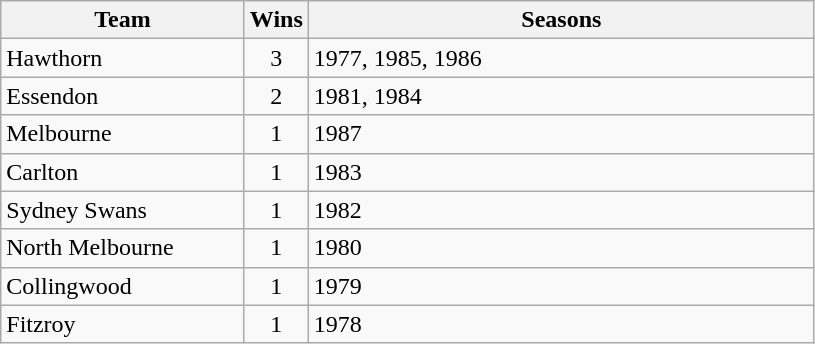<table class="wikitable">
<tr>
<th style="width:155px;">Team</th>
<th width="25">Wins</th>
<th style="width:330px;">Seasons</th>
</tr>
<tr>
<td>Hawthorn</td>
<td style="text-align:center;">3</td>
<td>1977, 1985, 1986</td>
</tr>
<tr>
<td>Essendon</td>
<td style="text-align:center;">2</td>
<td>1981, 1984</td>
</tr>
<tr>
<td>Melbourne</td>
<td style="text-align:center;">1</td>
<td>1987</td>
</tr>
<tr>
<td>Carlton</td>
<td style="text-align:center;">1</td>
<td>1983</td>
</tr>
<tr>
<td>Sydney Swans</td>
<td style="text-align:center;">1</td>
<td>1982</td>
</tr>
<tr>
<td>North Melbourne</td>
<td style="text-align:center;">1</td>
<td>1980</td>
</tr>
<tr>
<td>Collingwood</td>
<td style="text-align:center;">1</td>
<td>1979</td>
</tr>
<tr>
<td>Fitzroy</td>
<td style="text-align:center;">1</td>
<td>1978</td>
</tr>
</table>
